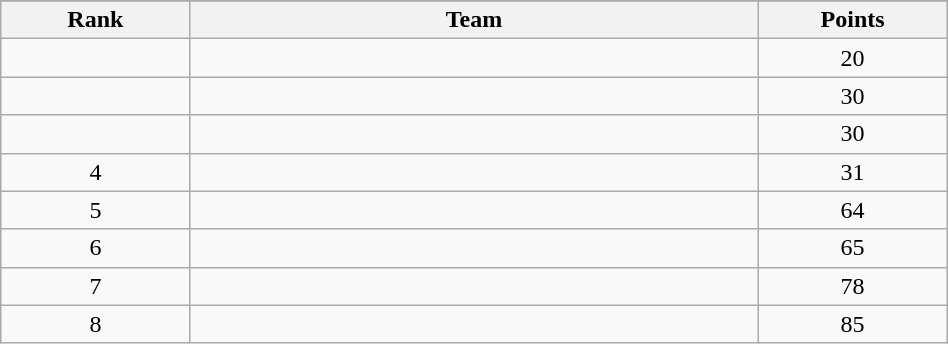<table class="wikitable" width=50%>
<tr>
</tr>
<tr>
<th width=10%>Rank</th>
<th width=30%>Team</th>
<th width=10%>Points</th>
</tr>
<tr align="center">
<td></td>
<td align="left"></td>
<td>20</td>
</tr>
<tr align="center">
<td></td>
<td align="left"></td>
<td>30</td>
</tr>
<tr align="center">
<td></td>
<td align="left"></td>
<td>30</td>
</tr>
<tr align="center">
<td>4</td>
<td align="left"></td>
<td>31</td>
</tr>
<tr align="center">
<td>5</td>
<td align="left"></td>
<td>64</td>
</tr>
<tr align="center">
<td>6</td>
<td align="left"></td>
<td>65</td>
</tr>
<tr align="center">
<td>7</td>
<td align="left"></td>
<td>78</td>
</tr>
<tr align="center">
<td>8</td>
<td align="left"></td>
<td>85</td>
</tr>
</table>
